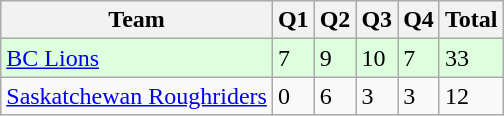<table class="wikitable">
<tr>
<th>Team</th>
<th>Q1</th>
<th>Q2</th>
<th>Q3</th>
<th>Q4</th>
<th>Total</th>
</tr>
<tr style="background-color:#DDFFDD">
<td><a href='#'>BC Lions</a></td>
<td>7</td>
<td>9</td>
<td>10</td>
<td>7</td>
<td>33</td>
</tr>
<tr>
<td><a href='#'>Saskatchewan Roughriders</a></td>
<td>0</td>
<td>6</td>
<td>3</td>
<td>3</td>
<td>12</td>
</tr>
</table>
